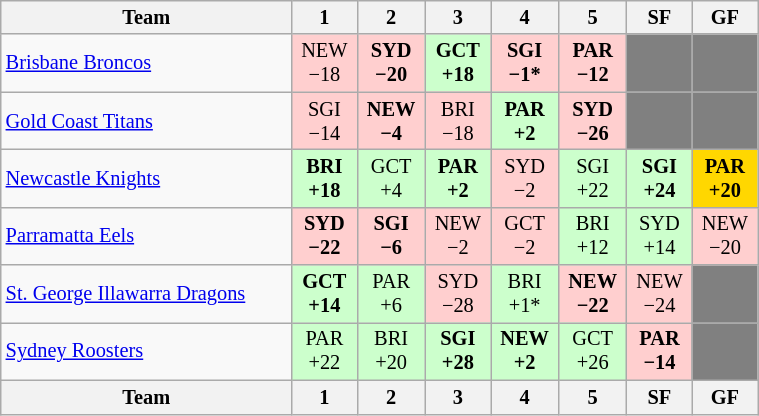<table class="wikitable sortable" style="font-size:85%; text-align:center; width:40%">
<tr valign="top">
<th valign="middle">Team</th>
<th>1</th>
<th>2</th>
<th>3</th>
<th>4</th>
<th>5</th>
<th>SF</th>
<th>GF</th>
</tr>
<tr>
<td align="left"><a href='#'>Brisbane Broncos</a></td>
<td style="background:#FFCFCF;">NEW<br>−18</td>
<td style="background:#FFCFCF;"><strong>SYD<br>−20</strong></td>
<td style="background:#cfc;"><strong>GCT<br>+18</strong></td>
<td style="background:#FFCFCF;"><strong>SGI<br>−1*</strong></td>
<td style="background:#FFCFCF;"><strong>PAR<br>−12</strong></td>
<td style="background:#808080;"></td>
<td style="background:#808080;"></td>
</tr>
<tr>
<td align="left"><a href='#'>Gold Coast Titans</a></td>
<td style="background:#FFCFCF;">SGI<br>−14</td>
<td style="background:#FFCFCF;"><strong>NEW<br>−4</strong></td>
<td style="background:#FFCFCF;">BRI<br>−18</td>
<td style="background:#cfc;"><strong>PAR<br>+2</strong></td>
<td style="background:#FFCFCF;"><strong>SYD<br>−26</strong></td>
<td style="background:#808080;"></td>
<td style="background:#808080;"></td>
</tr>
<tr>
<td align="left"><a href='#'>Newcastle Knights</a></td>
<td style="background:#cfc;"><strong>BRI<br>+18</strong></td>
<td style="background:#cfc;">GCT<br>+4</td>
<td style="background:#cfc;"><strong>PAR<br>+2</strong></td>
<td style="background:#FFCFCF;">SYD<br>−2</td>
<td style="background:#cfc;">SGI<br>+22</td>
<td style="background:#cfc;"><strong>SGI<br>+24</strong></td>
<td style="background:#FFD700;"><strong>PAR<br>+20</strong></td>
</tr>
<tr>
<td align="left"><a href='#'>Parramatta Eels</a></td>
<td style="background:#FFCFCF;"><strong>SYD<br>−22</strong></td>
<td style="background:#FFCFCF;"><strong>SGI<br>−6</strong></td>
<td style="background:#FFCFCF;">NEW<br>−2</td>
<td style="background:#FFCFCF;">GCT<br>−2</td>
<td style="background:#cfc;">BRI<br>+12</td>
<td style="background:#cfc;">SYD<br>+14</td>
<td style="background:#FFCFCF;">NEW<br>−20</td>
</tr>
<tr>
<td align="left"><a href='#'>St. George Illawarra Dragons</a></td>
<td style="background:#cfc;"><strong>GCT<br>+14</strong></td>
<td style="background:#cfc;">PAR<br>+6</td>
<td style="background:#FFCFCF;">SYD<br>−28</td>
<td style="background:#cfc;">BRI<br>+1*</td>
<td style="background:#FFCFCF;"><strong>NEW<br>−22</strong></td>
<td style="background:#FFCFCF;">NEW<br>−24</td>
<td style="background:#808080;"></td>
</tr>
<tr>
<td align="left"><a href='#'>Sydney Roosters</a></td>
<td style="background:#cfc;">PAR<br>+22</td>
<td style="background:#cfc;">BRI<br>+20</td>
<td style="background:#cfc;"><strong>SGI<br>+28</strong></td>
<td style="background:#cfc;"><strong>NEW<br>+2</strong></td>
<td style="background:#cfc;">GCT<br>+26</td>
<td style="background:#FFCFCF;"><strong>PAR<br>−14</strong></td>
<td style="background:#808080;"></td>
</tr>
<tr valign="top">
<th valign="middle">Team</th>
<th>1</th>
<th>2</th>
<th>3</th>
<th>4</th>
<th>5</th>
<th>SF</th>
<th>GF</th>
</tr>
</table>
